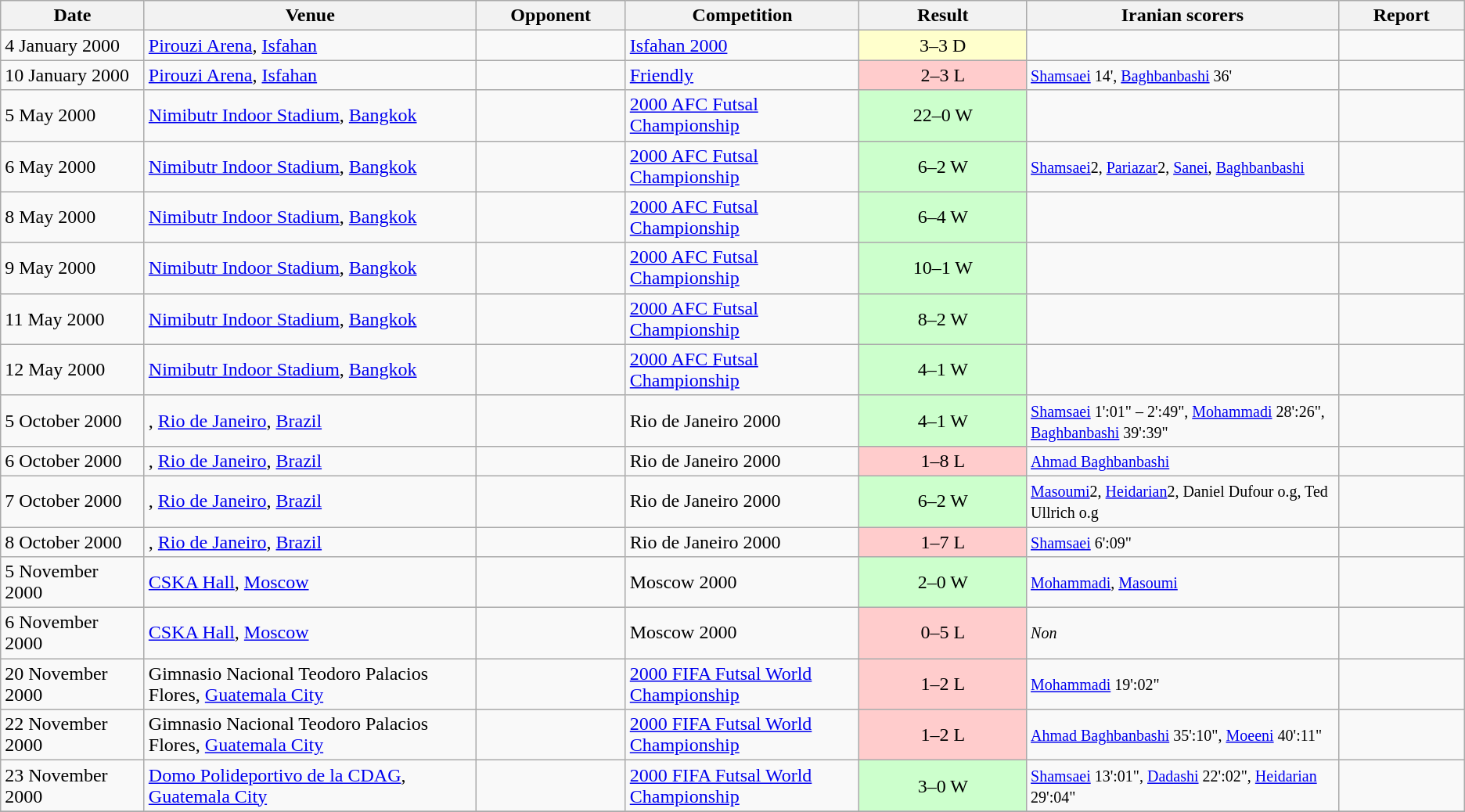<table class="wikitable">
<tr>
<th width=115>Date</th>
<th>Venue</th>
<th width=120>Opponent</th>
<th>Competition</th>
<th width=135>Result</th>
<th>Iranian scorers</th>
<th width=100>Report</th>
</tr>
<tr>
<td>4 January 2000</td>
<td> <a href='#'>Pirouzi Arena</a>, <a href='#'>Isfahan</a></td>
<td></td>
<td><a href='#'>Isfahan 2000</a></td>
<td bgcolor=#FFFFCC align=center>3–3 D</td>
<td></td>
<td align=center></td>
</tr>
<tr>
<td>10 January 2000</td>
<td> <a href='#'>Pirouzi Arena</a>, <a href='#'>Isfahan</a></td>
<td></td>
<td><a href='#'>Friendly</a></td>
<td bgcolor=#FFCCCC align=center>2–3 L</td>
<td><small> <a href='#'>Shamsaei</a> 14', <a href='#'>Baghbanbashi</a> 36' </small></td>
<td align=center></td>
</tr>
<tr>
<td>5 May 2000</td>
<td> <a href='#'>Nimibutr Indoor Stadium</a>, <a href='#'>Bangkok</a></td>
<td></td>
<td><a href='#'>2000 AFC Futsal Championship</a></td>
<td bgcolor=#ccffcc align=center>22–0 W</td>
<td></td>
<td align=center></td>
</tr>
<tr>
<td>6 May 2000</td>
<td> <a href='#'>Nimibutr Indoor Stadium</a>, <a href='#'>Bangkok</a></td>
<td></td>
<td><a href='#'>2000 AFC Futsal Championship</a></td>
<td bgcolor=#ccffcc align=center>6–2 W</td>
<td><small> <a href='#'>Shamsaei</a>2, <a href='#'>Pariazar</a>2, <a href='#'>Sanei</a>, <a href='#'>Baghbanbashi</a> </small></td>
<td align=center></td>
</tr>
<tr>
<td>8 May 2000</td>
<td> <a href='#'>Nimibutr Indoor Stadium</a>, <a href='#'>Bangkok</a></td>
<td></td>
<td><a href='#'>2000 AFC Futsal Championship</a></td>
<td bgcolor=#ccffcc align=center>6–4 W</td>
<td></td>
<td align=center></td>
</tr>
<tr>
<td>9 May 2000</td>
<td> <a href='#'>Nimibutr Indoor Stadium</a>, <a href='#'>Bangkok</a></td>
<td></td>
<td><a href='#'>2000 AFC Futsal Championship</a></td>
<td bgcolor=#ccffcc align=center>10–1 W</td>
<td></td>
<td align=center></td>
</tr>
<tr>
<td>11 May 2000</td>
<td> <a href='#'>Nimibutr Indoor Stadium</a>, <a href='#'>Bangkok</a></td>
<td></td>
<td><a href='#'>2000 AFC Futsal Championship</a></td>
<td bgcolor=#ccffcc align=center>8–2 W</td>
<td></td>
<td align=center></td>
</tr>
<tr>
<td>12 May 2000</td>
<td> <a href='#'>Nimibutr Indoor Stadium</a>, <a href='#'>Bangkok</a></td>
<td></td>
<td><a href='#'>2000 AFC Futsal Championship</a></td>
<td bgcolor=#ccffcc align=center>4–1 W</td>
<td></td>
<td align=center></td>
</tr>
<tr>
<td>5 October 2000</td>
<td>, <a href='#'>Rio de Janeiro</a>, <a href='#'>Brazil</a></td>
<td></td>
<td>Rio de Janeiro 2000</td>
<td bgcolor=#ccffcc align=center>4–1 W</td>
<td><small> <a href='#'>Shamsaei</a> 1':01" – 2':49", <a href='#'>Mohammadi</a> 28':26", <a href='#'>Baghbanbashi</a> 39':39"</small></td>
<td align=center></td>
</tr>
<tr>
<td>6 October 2000</td>
<td>, <a href='#'>Rio de Janeiro</a>, <a href='#'>Brazil</a></td>
<td></td>
<td>Rio de Janeiro 2000</td>
<td bgcolor=#FFCCCC align=center>1–8 L</td>
<td><small> <a href='#'>Ahmad Baghbanbashi</a> </small></td>
<td align=center></td>
</tr>
<tr>
<td>7 October 2000</td>
<td>, <a href='#'>Rio de Janeiro</a>, <a href='#'>Brazil</a></td>
<td></td>
<td>Rio de Janeiro 2000</td>
<td bgcolor=#ccffcc align=center>6–2 W</td>
<td><small> <a href='#'>Masoumi</a>2, <a href='#'>Heidarian</a>2, Daniel Dufour o.g, Ted Ullrich o.g</small></td>
<td align=center></td>
</tr>
<tr>
<td>8 October 2000</td>
<td>, <a href='#'>Rio de Janeiro</a>, <a href='#'>Brazil</a></td>
<td></td>
<td>Rio de Janeiro 2000</td>
<td bgcolor=#FFCCCC align=center>1–7 L</td>
<td><small> <a href='#'>Shamsaei</a> 6':09" </small></td>
<td align=center></td>
</tr>
<tr>
<td>5 November 2000</td>
<td> <a href='#'>CSKA Hall</a>, <a href='#'>Moscow</a></td>
<td></td>
<td>Moscow 2000</td>
<td bgcolor=#ccffcc align=center>2–0 W</td>
<td><small> <a href='#'>Mohammadi</a>, <a href='#'>Masoumi</a> </small></td>
<td align=center></td>
</tr>
<tr>
<td>6 November 2000</td>
<td> <a href='#'>CSKA Hall</a>, <a href='#'>Moscow</a></td>
<td></td>
<td>Moscow 2000</td>
<td bgcolor=#FFCCCC align=center>0–5 L</td>
<td><small> <em>Non</em> </small></td>
<td align=center></td>
</tr>
<tr>
<td>20 November 2000</td>
<td> Gimnasio Nacional Teodoro Palacios Flores, <a href='#'>Guatemala City</a></td>
<td></td>
<td><a href='#'>2000 FIFA Futsal World Championship</a></td>
<td bgcolor=#FFCCCC align=center>1–2 L</td>
<td><small> <a href='#'>Mohammadi</a> 19':02" </small></td>
<td align=center></td>
</tr>
<tr>
<td>22 November 2000</td>
<td> Gimnasio Nacional Teodoro Palacios Flores, <a href='#'>Guatemala City</a></td>
<td></td>
<td><a href='#'>2000 FIFA Futsal World Championship</a></td>
<td bgcolor=#FFCCCC align=center>1–2 L</td>
<td><small> <a href='#'>Ahmad Baghbanbashi</a> 35':10", <a href='#'>Moeeni</a> 40':11" </small></td>
<td align=center></td>
</tr>
<tr>
<td>23 November 2000</td>
<td> <a href='#'>Domo Polideportivo de la CDAG</a>, <a href='#'>Guatemala City</a></td>
<td></td>
<td><a href='#'>2000 FIFA Futsal World Championship</a></td>
<td bgcolor=#ccffcc align=center>3–0 W</td>
<td><small> <a href='#'>Shamsaei</a> 13':01", <a href='#'>Dadashi</a> 22':02", <a href='#'>Heidarian</a> 29':04" </small></td>
<td align=center></td>
</tr>
<tr>
</tr>
</table>
